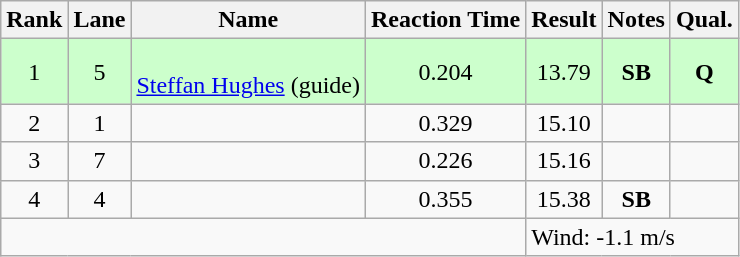<table class="wikitable" style="text-align:center">
<tr>
<th>Rank</th>
<th>Lane</th>
<th>Name</th>
<th>Reaction Time</th>
<th>Result</th>
<th>Notes</th>
<th>Qual.</th>
</tr>
<tr bgcolor=ccffcc>
<td>1</td>
<td>5</td>
<td align="left"><br><a href='#'>Steffan Hughes</a> (guide)</td>
<td>0.204</td>
<td>13.79</td>
<td><strong>SB</strong></td>
<td><strong>Q</strong></td>
</tr>
<tr>
<td>2</td>
<td>1</td>
<td align="left"></td>
<td>0.329</td>
<td>15.10</td>
<td></td>
<td></td>
</tr>
<tr>
<td>3</td>
<td>7</td>
<td align="left"></td>
<td>0.226</td>
<td>15.16</td>
<td></td>
<td></td>
</tr>
<tr>
<td>4</td>
<td>4</td>
<td align="left"></td>
<td>0.355</td>
<td>15.38</td>
<td><strong>SB</strong></td>
<td></td>
</tr>
<tr class="sortbottom">
<td colspan=4></td>
<td colspan="3" style="text-align:left;">Wind: -1.1 m/s</td>
</tr>
</table>
